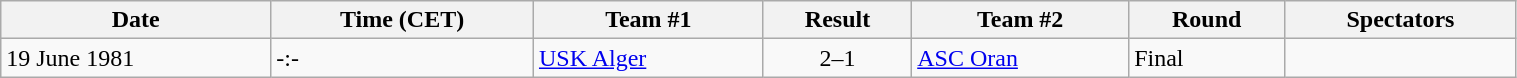<table class="wikitable" style="text-align: left;" width="80%">
<tr>
<th>Date</th>
<th>Time (CET)</th>
<th>Team #1</th>
<th>Result</th>
<th>Team #2</th>
<th>Round</th>
<th>Spectators</th>
</tr>
<tr>
<td>19 June 1981</td>
<td>-:-</td>
<td><a href='#'>USK Alger</a></td>
<td style="text-align:center;">2–1</td>
<td><a href='#'>ASC Oran</a></td>
<td>Final</td>
<td style="text-align:center;"></td>
</tr>
</table>
